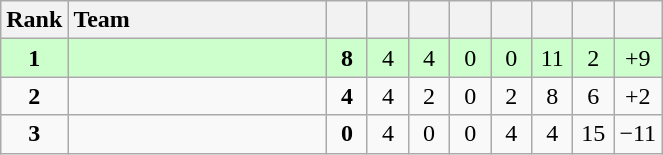<table class="wikitable" style="text-align: center;">
<tr>
<th width=30>Rank</th>
<th width=165 style="text-align:left;">Team</th>
<th width=20></th>
<th width=20></th>
<th width=20></th>
<th width=20></th>
<th width=20></th>
<th width=20></th>
<th width=20></th>
<th width=20></th>
</tr>
<tr style="background:#ccffcc;">
<td><strong>1</strong></td>
<td style="text-align:left;"></td>
<td><strong>8</strong></td>
<td>4</td>
<td>4</td>
<td>0</td>
<td>0</td>
<td>11</td>
<td>2</td>
<td>+9</td>
</tr>
<tr>
<td><strong>2</strong></td>
<td style="text-align:left;"></td>
<td><strong>4</strong></td>
<td>4</td>
<td>2</td>
<td>0</td>
<td>2</td>
<td>8</td>
<td>6</td>
<td>+2</td>
</tr>
<tr>
<td><strong>3</strong></td>
<td style="text-align:left;"></td>
<td><strong>0</strong></td>
<td>4</td>
<td>0</td>
<td>0</td>
<td>4</td>
<td>4</td>
<td>15</td>
<td>−11</td>
</tr>
</table>
